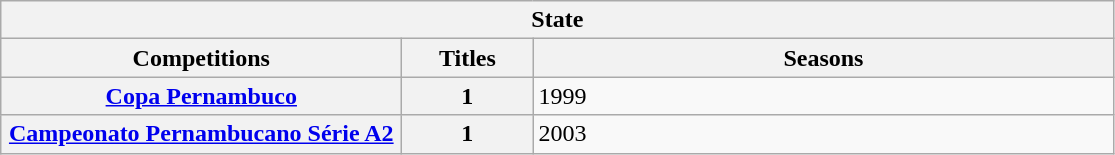<table class="wikitable">
<tr>
<th colspan="3">State</th>
</tr>
<tr>
<th style="width:260px">Competitions</th>
<th style="width:80px">Titles</th>
<th style="width:380px">Seasons</th>
</tr>
<tr>
<th style="text-align:center"><a href='#'>Copa Pernambuco</a></th>
<th style="text-align:center"><strong>1</strong></th>
<td align="left">1999</td>
</tr>
<tr>
<th style="text-align:center"><a href='#'>Campeonato Pernambucano Série A2</a></th>
<th style="text-align:center"><strong>1</strong></th>
<td align="left">2003</td>
</tr>
</table>
